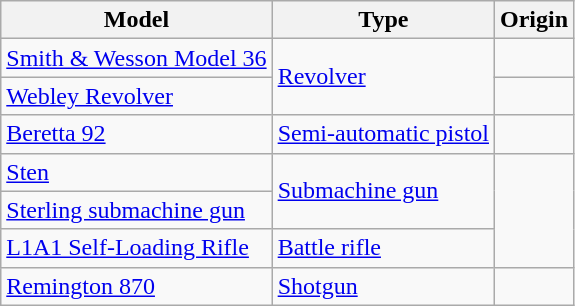<table class="wikitable">
<tr>
<th>Model</th>
<th>Type</th>
<th>Origin</th>
</tr>
<tr>
<td><a href='#'>Smith & Wesson Model 36</a></td>
<td rowspan="2"><a href='#'>Revolver</a></td>
<td></td>
</tr>
<tr>
<td><a href='#'>Webley Revolver</a></td>
<td></td>
</tr>
<tr>
<td><a href='#'>Beretta 92</a></td>
<td><a href='#'>Semi-automatic pistol</a></td>
<td></td>
</tr>
<tr>
<td><a href='#'>Sten</a></td>
<td rowspan="2"><a href='#'>Submachine gun</a></td>
<td rowspan="3"></td>
</tr>
<tr>
<td><a href='#'>Sterling submachine gun</a></td>
</tr>
<tr>
<td><a href='#'>L1A1 Self-Loading Rifle</a></td>
<td><a href='#'>Battle rifle</a></td>
</tr>
<tr>
<td><a href='#'>Remington 870</a></td>
<td><a href='#'>Shotgun</a></td>
<td></td>
</tr>
</table>
